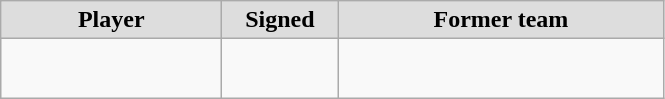<table class="wikitable" style="text-align: center">
<tr align="center" bgcolor="#dddddd">
<td style="width:140px"><strong>Player</strong></td>
<td style="width:70px"><strong>Signed</strong></td>
<td style="width:210px"><strong>Former team</strong></td>
</tr>
<tr style="height:40px">
<td></td>
<td style="font-size: 80%"></td>
<td></td>
</tr>
</table>
